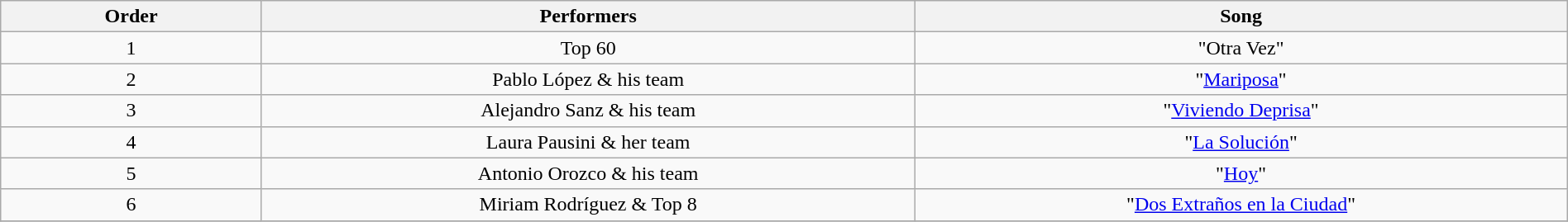<table class="wikitable" style="text-align:center; width:100%">
<tr>
<th style="width:04%">Order</th>
<th style="width:10%">Performers</th>
<th style="width:10%">Song</th>
</tr>
<tr>
<td>1</td>
<td>Top 60</td>
<td>"Otra Vez"</td>
</tr>
<tr>
<td>2</td>
<td>Pablo López & his team<br></td>
<td>"<a href='#'>Mariposa</a>"</td>
</tr>
<tr>
<td>3</td>
<td>Alejandro Sanz & his team<br></td>
<td>"<a href='#'>Viviendo Deprisa</a>"</td>
</tr>
<tr>
<td>4</td>
<td>Laura Pausini & her team<br></td>
<td>"<a href='#'>La Solución</a>"</td>
</tr>
<tr>
<td>5</td>
<td>Antonio Orozco & his team<br></td>
<td>"<a href='#'>Hoy</a>"</td>
</tr>
<tr>
<td>6</td>
<td>Miriam Rodríguez & Top 8</td>
<td>"<a href='#'>Dos Extraños en la Ciudad</a>"</td>
</tr>
<tr>
</tr>
</table>
